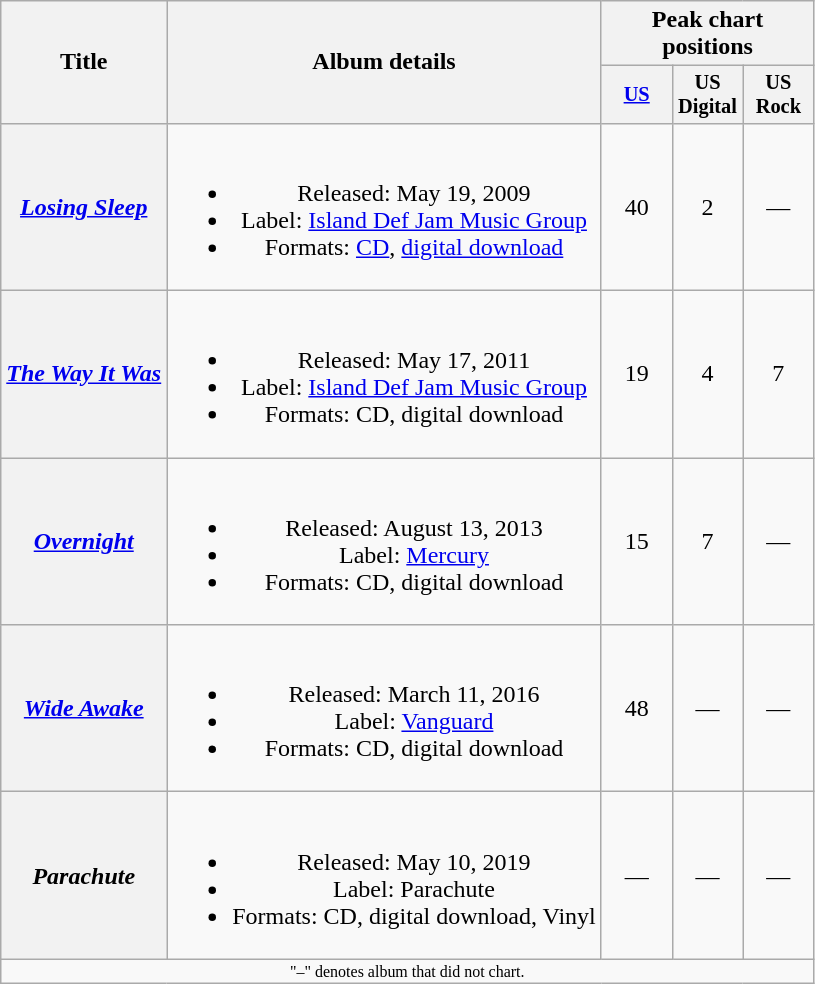<table class="wikitable plainrowheaders" style="text-align:center;">
<tr>
<th scope="col" rowspan="2">Title</th>
<th scope="col" rowspan="2">Album details</th>
<th scope="col" colspan="3">Peak chart positions</th>
</tr>
<tr>
<th scope="col" style="width:3em;font-size:85%;"><a href='#'>US</a></th>
<th scope="col" style="width:3em;font-size:85%;">US<br>Digital</th>
<th scope="col" style="width:3em;font-size:85%;">US<br>Rock</th>
</tr>
<tr>
<th scope="row"><em><a href='#'>Losing Sleep</a></em></th>
<td><br><ul><li>Released: May 19, 2009</li><li>Label: <a href='#'>Island Def Jam Music Group</a></li><li>Formats: <a href='#'>CD</a>, <a href='#'>digital download</a></li></ul></td>
<td>40</td>
<td>2</td>
<td>—</td>
</tr>
<tr>
<th scope="row"><em><a href='#'>The Way It Was</a></em></th>
<td><br><ul><li>Released: May 17, 2011</li><li>Label: <a href='#'>Island Def Jam Music Group</a></li><li>Formats: CD, digital download</li></ul></td>
<td>19</td>
<td>4</td>
<td>7</td>
</tr>
<tr>
<th scope="row"><em><a href='#'>Overnight</a></em></th>
<td><br><ul><li>Released: August 13, 2013</li><li>Label: <a href='#'>Mercury</a></li><li>Formats: CD, digital download</li></ul></td>
<td>15</td>
<td>7</td>
<td>—</td>
</tr>
<tr>
<th scope="row"><em><a href='#'>Wide Awake</a></em></th>
<td><br><ul><li>Released: March 11, 2016</li><li>Label: <a href='#'>Vanguard</a></li><li>Formats: CD, digital download</li></ul></td>
<td>48</td>
<td>—</td>
<td>—</td>
</tr>
<tr>
<th scope="row"><em>Parachute</em></th>
<td><br><ul><li>Released: May 10, 2019</li><li>Label: Parachute</li><li>Formats: CD, digital download, Vinyl</li></ul></td>
<td>—</td>
<td>—</td>
<td>—</td>
</tr>
<tr>
<td colspan="10" style="font-size:8pt">"–"  denotes album that did not chart.</td>
</tr>
</table>
